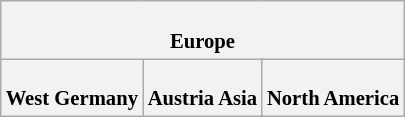<table class="wikitable plainrowheaders" style="background:#fff; font-size:86%; line-height:16px; border:grey solid 1px; border-collapse:collapse;">
<tr>
<th colspan="6"><br>Europe
</th>
</tr>
<tr>
<th colspan=2><br>West Germany
</th>
<th colspan=2><br>Austria

Asia
</th>
<th colspan=2><br>North America
</th>
</tr>
</table>
